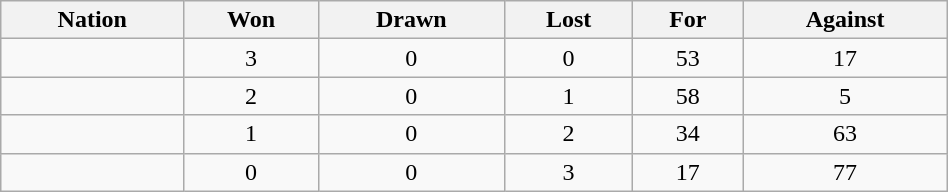<table class="wikitable" border="1" style="text-align: center; width:50%">
<tr>
<th>Nation</th>
<th>Won</th>
<th>Drawn</th>
<th>Lost</th>
<th>For</th>
<th>Against</th>
</tr>
<tr>
<td align=left></td>
<td>3</td>
<td>0</td>
<td>0</td>
<td>53</td>
<td>17</td>
</tr>
<tr>
<td align=left></td>
<td>2</td>
<td>0</td>
<td>1</td>
<td>58</td>
<td>5</td>
</tr>
<tr>
<td align=left></td>
<td>1</td>
<td>0</td>
<td>2</td>
<td>34</td>
<td>63</td>
</tr>
<tr>
<td align=left></td>
<td>0</td>
<td>0</td>
<td>3</td>
<td>17</td>
<td>77</td>
</tr>
</table>
